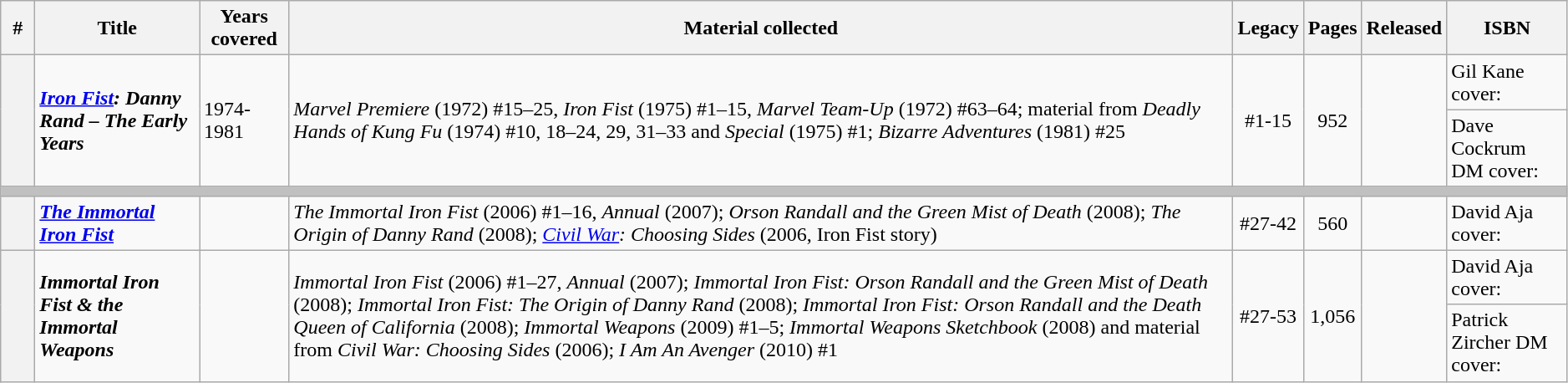<table class="wikitable sortable" width="99%">
<tr>
<th class="unsortable" width="20px">#</th>
<th>Title</th>
<th>Years covered</th>
<th class="unsortable">Material collected</th>
<th>Legacy</th>
<th>Pages</th>
<th>Released</th>
<th class="unsortable">ISBN</th>
</tr>
<tr>
<th rowspan="2 style="background-color: light grey;"></th>
<td rowspan=2><strong><em><a href='#'>Iron Fist</a>: Danny Rand – The Early Years</em></strong></td>
<td rowspan=2>1974-1981</td>
<td rowspan=2><em>Marvel Premiere</em> (1972) #15–25, <em>Iron Fist</em> (1975) #1–15, <em>Marvel Team-Up</em> (1972) #63–64; material from <em>Deadly Hands of Kung Fu</em> (1974) #10, 18–24, 29, 31–33 and <em>Special</em> (1975) #1; <em>Bizarre Adventures</em> (1981) #25</td>
<td rowspan=2 style="text-align: center;">#1-15</td>
<td rowspan=2 style="text-align: center;">952</td>
<td rowspan=2></td>
<td>Gil Kane cover: </td>
</tr>
<tr>
<td>Dave Cockrum DM cover: </td>
</tr>
<tr>
<th colspan=8 style="background-color: silver;"></th>
</tr>
<tr>
<th style="background-color: light grey;"></th>
<td><strong><em><a href='#'>The Immortal Iron Fist</a></em></strong></td>
<td></td>
<td><em>The Immortal Iron Fist</em> (2006) #1–16, <em>Annual</em> (2007); <em>Orson Randall and the Green Mist of Death</em> (2008); <em>The Origin of Danny Rand</em> (2008); <em><a href='#'>Civil War</a>: Choosing Sides</em> (2006, Iron Fist story)</td>
<td style="text-align: center;">#27-42</td>
<td style="text-align: center;">560</td>
<td></td>
<td>David Aja cover: </td>
</tr>
<tr>
<th rowspan=2 style="background-color: light grey;"></th>
<td rowspan=2><strong><em>Immortal Iron Fist & the Immortal Weapons</em></strong></td>
<td rowspan=2></td>
<td rowspan=2><em>Immortal Iron Fist</em> (2006) #1–27, <em>Annual</em> (2007); <em>Immortal Iron Fist: Orson Randall and the Green Mist of Death</em> (2008); <em>Immortal Iron Fist: The Origin of Danny Rand</em> (2008); <em>Immortal Iron Fist: Orson Randall and the Death Queen of California</em> (2008); <em>Immortal Weapons</em> (2009) #1–5; <em>Immortal Weapons Sketchbook</em> (2008) and material from <em>Civil War: Choosing Sides</em> (2006); <em>I Am An Avenger</em> (2010) #1</td>
<td rowspan=2 style="text-align: center;">#27-53</td>
<td rowspan=2 style="text-align: center;">1,056</td>
<td rowspan=2></td>
<td>David Aja cover: </td>
</tr>
<tr>
<td>Patrick Zircher DM cover: </td>
</tr>
</table>
